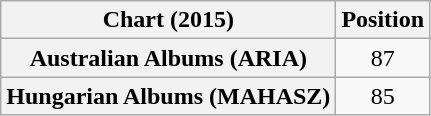<table class="wikitable sortable plainrowheaders" style="text-align:center">
<tr>
<th scope="col">Chart (2015)</th>
<th scope="col">Position</th>
</tr>
<tr>
<th scope="row">Australian Albums (ARIA)</th>
<td>87</td>
</tr>
<tr>
<th scope="row">Hungarian Albums (MAHASZ)</th>
<td>85</td>
</tr>
</table>
